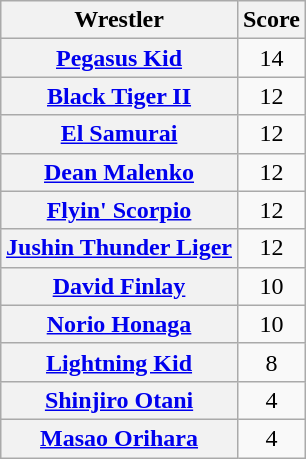<table class="wikitable" style="margin: 1em auto 1em auto;text-align:center">
<tr>
<th>Wrestler</th>
<th>Score</th>
</tr>
<tr>
<th><a href='#'>Pegasus Kid</a></th>
<td>14</td>
</tr>
<tr>
<th><a href='#'>Black Tiger II</a></th>
<td>12</td>
</tr>
<tr>
<th><a href='#'>El Samurai</a></th>
<td>12</td>
</tr>
<tr>
<th><a href='#'>Dean Malenko</a></th>
<td>12</td>
</tr>
<tr>
<th><a href='#'>Flyin' Scorpio</a></th>
<td>12</td>
</tr>
<tr>
<th><a href='#'>Jushin Thunder Liger</a></th>
<td>12</td>
</tr>
<tr>
<th><a href='#'>David Finlay</a></th>
<td>10</td>
</tr>
<tr>
<th><a href='#'>Norio Honaga</a></th>
<td>10</td>
</tr>
<tr>
<th><a href='#'>Lightning Kid</a></th>
<td>8</td>
</tr>
<tr>
<th><a href='#'>Shinjiro Otani</a></th>
<td>4</td>
</tr>
<tr>
<th><a href='#'>Masao Orihara</a></th>
<td>4</td>
</tr>
</table>
